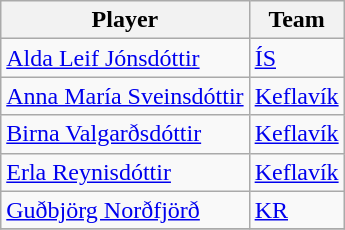<table class="wikitable sortable">
<tr>
<th align="center">Player</th>
<th align="center">Team</th>
</tr>
<tr>
<td> <a href='#'>Alda Leif Jónsdóttir</a></td>
<td><a href='#'>ÍS</a></td>
</tr>
<tr>
<td> <a href='#'>Anna María Sveinsdóttir</a></td>
<td><a href='#'>Keflavík</a></td>
</tr>
<tr>
<td> <a href='#'>Birna Valgarðsdóttir</a></td>
<td><a href='#'>Keflavík</a></td>
</tr>
<tr>
<td> <a href='#'>Erla Reynisdóttir</a></td>
<td><a href='#'>Keflavík</a></td>
</tr>
<tr>
<td> <a href='#'>Guðbjörg Norðfjörð</a></td>
<td><a href='#'>KR</a></td>
</tr>
<tr>
</tr>
</table>
